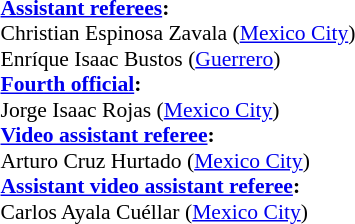<table width=100% style="font-size:90%">
<tr>
<td><br><strong><a href='#'>Assistant referees</a>:</strong>
<br>Christian Espinosa Zavala (<a href='#'>Mexico City</a>)
<br>Enríque Isaac Bustos (<a href='#'>Guerrero</a>)
<br><strong><a href='#'>Fourth official</a>:</strong>
<br>Jorge Isaac Rojas (<a href='#'>Mexico City</a>)
<br><strong><a href='#'>Video assistant referee</a>:</strong>
<br>Arturo Cruz Hurtado (<a href='#'>Mexico City</a>)
<br><strong><a href='#'>Assistant video assistant referee</a>:</strong>
<br>Carlos Ayala Cuéllar (<a href='#'>Mexico City</a>)</td>
</tr>
</table>
